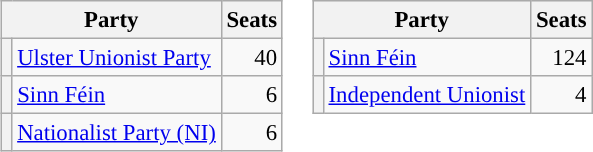<table>
<tr>
<td valign=top><br><table class="wikitable" style="font-size: 95%;">
<tr>
<th colspan="2">Party</th>
<th>Seats</th>
</tr>
<tr>
<th style="background-color: "></th>
<td><a href='#'>Ulster Unionist Party</a></td>
<td align="right">40</td>
</tr>
<tr>
<th style="background-color: "></th>
<td><a href='#'>Sinn Féin</a></td>
<td align="right">6</td>
</tr>
<tr>
<th style="background-color: "></th>
<td><a href='#'>Nationalist Party (NI)</a></td>
<td align="right">6</td>
</tr>
</table>
</td>
<td valign=top><br><table class="wikitable" style="font-size: 95%;">
<tr style="background-color:#E9E9E9" border-bottom: 2px solid gray;">
<th colspan=2>Party</th>
<th>Seats</th>
</tr>
<tr>
<th style="background-color: "></th>
<td><a href='#'>Sinn Féin</a></td>
<td align="right">124</td>
</tr>
<tr>
<th style="background-color: "></th>
<td><a href='#'>Independent Unionist</a></td>
<td align="right">4</td>
</tr>
</table>
</td>
</tr>
</table>
